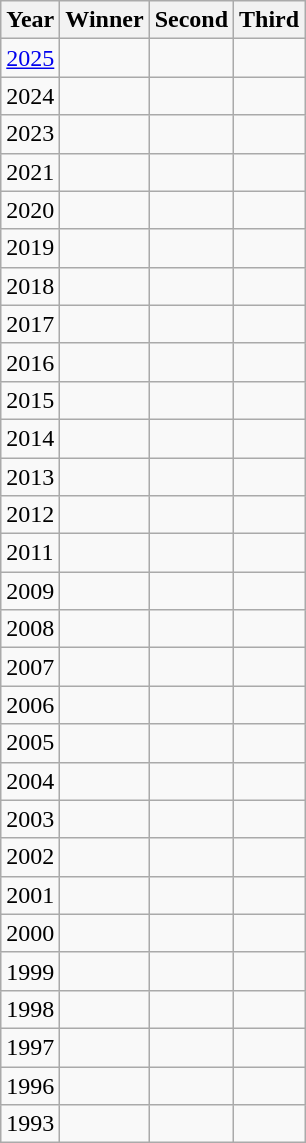<table class="wikitable">
<tr>
<th>Year</th>
<th>Winner</th>
<th>Second</th>
<th>Third</th>
</tr>
<tr>
<td><a href='#'>2025</a></td>
<td></td>
<td></td>
<td></td>
</tr>
<tr>
<td>2024</td>
<td></td>
<td></td>
<td></td>
</tr>
<tr>
<td>2023</td>
<td></td>
<td></td>
<td></td>
</tr>
<tr>
<td>2021</td>
<td></td>
<td></td>
<td></td>
</tr>
<tr>
<td>2020</td>
<td></td>
<td></td>
<td></td>
</tr>
<tr>
<td>2019</td>
<td></td>
<td></td>
<td></td>
</tr>
<tr>
<td>2018</td>
<td></td>
<td></td>
<td></td>
</tr>
<tr>
<td>2017</td>
<td></td>
<td></td>
<td></td>
</tr>
<tr>
<td>2016</td>
<td></td>
<td></td>
<td></td>
</tr>
<tr>
<td>2015</td>
<td></td>
<td></td>
<td></td>
</tr>
<tr>
<td>2014</td>
<td></td>
<td></td>
<td></td>
</tr>
<tr>
<td>2013</td>
<td></td>
<td></td>
<td></td>
</tr>
<tr>
<td>2012</td>
<td></td>
<td></td>
<td></td>
</tr>
<tr>
<td>2011</td>
<td></td>
<td></td>
<td></td>
</tr>
<tr>
<td>2009</td>
<td></td>
<td></td>
<td></td>
</tr>
<tr>
<td>2008</td>
<td></td>
<td></td>
<td></td>
</tr>
<tr>
<td>2007</td>
<td></td>
<td></td>
<td></td>
</tr>
<tr>
<td>2006</td>
<td></td>
<td></td>
<td></td>
</tr>
<tr>
<td>2005</td>
<td></td>
<td></td>
<td></td>
</tr>
<tr>
<td>2004</td>
<td></td>
<td></td>
<td></td>
</tr>
<tr>
<td>2003</td>
<td></td>
<td></td>
<td></td>
</tr>
<tr>
<td>2002</td>
<td></td>
<td></td>
<td></td>
</tr>
<tr>
<td>2001</td>
<td></td>
<td></td>
<td></td>
</tr>
<tr>
<td>2000</td>
<td></td>
<td></td>
<td></td>
</tr>
<tr>
<td>1999</td>
<td></td>
<td></td>
<td></td>
</tr>
<tr>
<td>1998</td>
<td></td>
<td></td>
<td></td>
</tr>
<tr>
<td>1997</td>
<td></td>
<td></td>
<td></td>
</tr>
<tr>
<td>1996</td>
<td></td>
<td></td>
<td></td>
</tr>
<tr>
<td>1993</td>
<td></td>
<td></td>
<td></td>
</tr>
</table>
